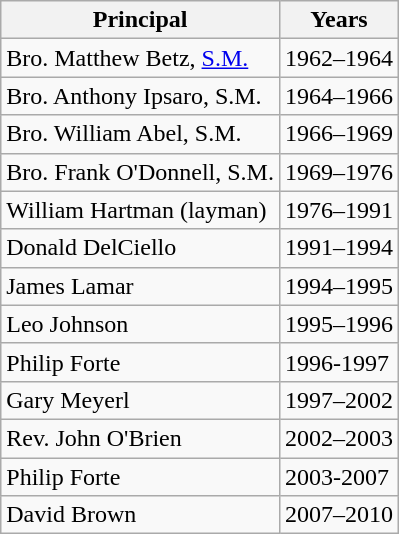<table class="wikitable">
<tr>
<th>Principal</th>
<th>Years</th>
</tr>
<tr>
<td>Bro. Matthew Betz, <a href='#'>S.M.</a></td>
<td>1962–1964</td>
</tr>
<tr>
<td>Bro. Anthony Ipsaro, S.M.</td>
<td>1964–1966</td>
</tr>
<tr>
<td>Bro. William Abel, S.M.</td>
<td>1966–1969</td>
</tr>
<tr>
<td>Bro. Frank O'Donnell, S.M.</td>
<td>1969–1976</td>
</tr>
<tr>
<td>William Hartman (layman)</td>
<td>1976–1991</td>
</tr>
<tr>
<td>Donald DelCiello</td>
<td>1991–1994</td>
</tr>
<tr>
<td>James Lamar</td>
<td>1994–1995</td>
</tr>
<tr>
<td>Leo Johnson</td>
<td>1995–1996</td>
</tr>
<tr>
<td>Philip Forte</td>
<td>1996-1997</td>
</tr>
<tr>
<td>Gary Meyerl</td>
<td>1997–2002</td>
</tr>
<tr>
<td>Rev. John O'Brien</td>
<td>2002–2003</td>
</tr>
<tr>
<td>Philip Forte</td>
<td>2003-2007</td>
</tr>
<tr>
<td>David Brown</td>
<td>2007–2010</td>
</tr>
</table>
